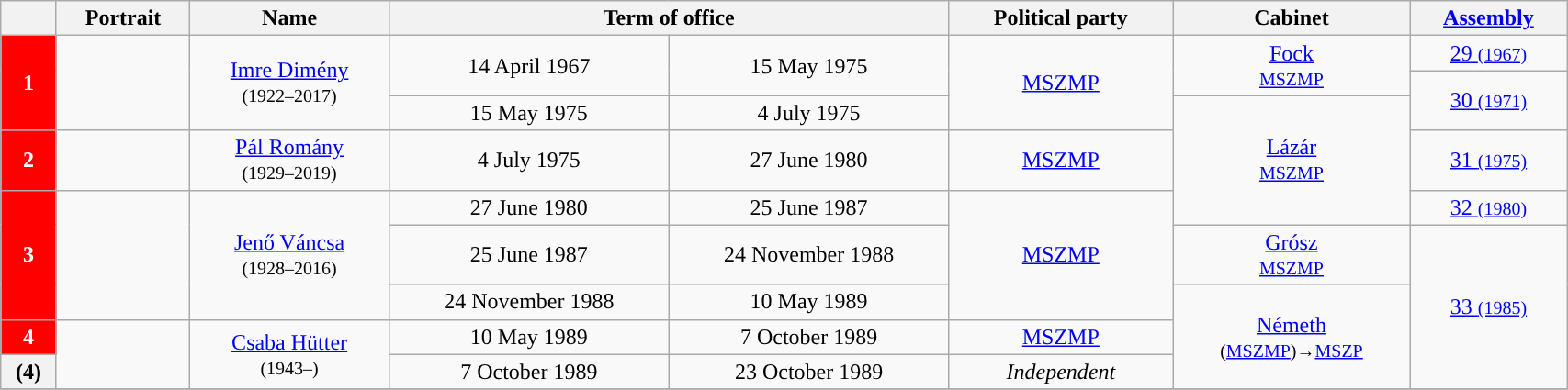<table class="wikitable" style="width:90%; text-align:center;">
<tr>
<th></th>
<th>Portrait</th>
<th>Name<br></th>
<th colspan=2>Term of office</th>
<th>Political party</th>
<th>Cabinet</th>
<th><a href='#'>Assembly</a><br></th>
</tr>
<tr>
<th rowspan="3" style="background:Red; color:white">1</th>
<td rowspan="3"></td>
<td rowspan="3"><a href='#'>Imre Dimény</a><br><small>(1922–2017)</small></td>
<td rowspan="2">14 April 1967</td>
<td rowspan="2">15 May 1975</td>
<td rowspan="3"><a href='#'>MSZMP</a></td>
<td rowspan="2"><a href='#'>Fock</a><br><small><a href='#'>MSZMP</a></small></td>
<td><a href='#'>29 <small>(1967)</small></a></td>
</tr>
<tr>
<td rowspan="2"><a href='#'>30 <small>(1971)</small></a></td>
</tr>
<tr>
<td>15 May 1975</td>
<td>4 July 1975</td>
<td rowspan="4"><a href='#'>Lázár</a><br><small><a href='#'>MSZMP</a></small></td>
</tr>
<tr>
<th style="background:Red; color:white">2</th>
<td></td>
<td><a href='#'>Pál Romány</a><br><small>(1929–2019)</small></td>
<td>4 July 1975</td>
<td>27 June 1980</td>
<td><a href='#'>MSZMP</a></td>
<td><a href='#'>31 <small>(1975)</small></a></td>
</tr>
<tr>
<th rowspan="4" style="background:Red; color:white">3</th>
<td rowspan="4"></td>
<td rowspan="4"><a href='#'>Jenő Váncsa</a><br><small>(1928–2016)</small></td>
<td rowspan="2">27 June 1980</td>
<td rowspan="2">25 June 1987</td>
<td rowspan="4"><a href='#'>MSZMP</a></td>
<td><a href='#'>32 <small>(1980)</small></a></td>
</tr>
<tr>
<td rowspan="5"><a href='#'>33 <small>(1985)</small></a></td>
</tr>
<tr>
<td>25 June 1987</td>
<td>24 November 1988</td>
<td><a href='#'>Grósz</a><br><small><a href='#'>MSZMP</a></small></td>
</tr>
<tr>
<td>24 November 1988</td>
<td>10 May 1989</td>
<td rowspan="3"><a href='#'>Németh</a><br><small>(<a href='#'>MSZMP</a>)→<a href='#'>MSZP</a></small></td>
</tr>
<tr>
<th style="background:Red; color:white">4</th>
<td rowspan="2"></td>
<td rowspan="2"><a href='#'>Csaba Hütter</a><br><small>(1943–)</small></td>
<td>10 May 1989</td>
<td>7 October 1989</td>
<td><a href='#'>MSZMP</a></td>
</tr>
<tr>
<th style="background:">(4)</th>
<td>7 October 1989</td>
<td>23 October 1989</td>
<td><em>Independent</em></td>
</tr>
<tr>
</tr>
</table>
